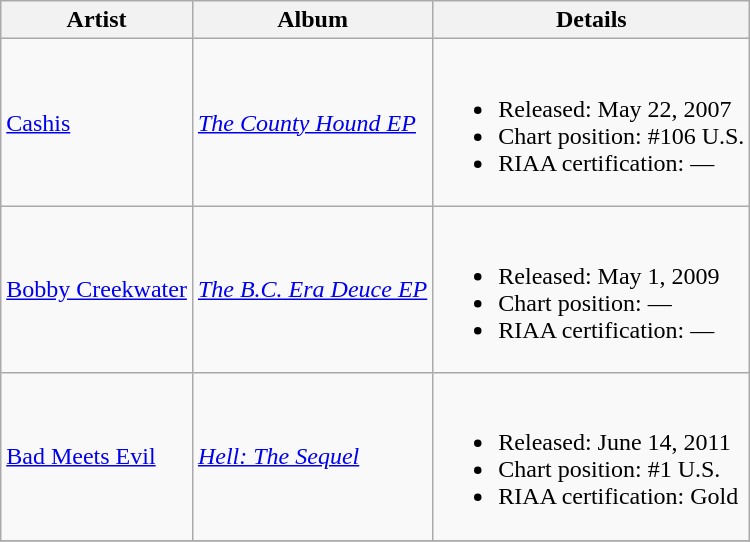<table class="wikitable sortable">
<tr>
<th>Artist</th>
<th>Album</th>
<th class="unsortable">Details</th>
</tr>
<tr>
<td><a href='#'>Cashis</a></td>
<td><em><a href='#'>The County Hound EP</a></em></td>
<td><br><ul><li>Released: May 22, 2007</li><li>Chart position: #106 U.S.</li><li>RIAA certification: —</li></ul></td>
</tr>
<tr>
<td><a href='#'>Bobby Creekwater</a></td>
<td><em><a href='#'>The B.C. Era Deuce EP</a></em></td>
<td><br><ul><li>Released: May 1, 2009</li><li>Chart position: —</li><li>RIAA certification: —</li></ul></td>
</tr>
<tr>
<td><a href='#'>Bad Meets Evil</a></td>
<td><em><a href='#'>Hell: The Sequel</a></em></td>
<td><br><ul><li>Released: June 14, 2011</li><li>Chart position: #1 U.S.</li><li>RIAA certification: Gold</li></ul></td>
</tr>
<tr>
</tr>
</table>
